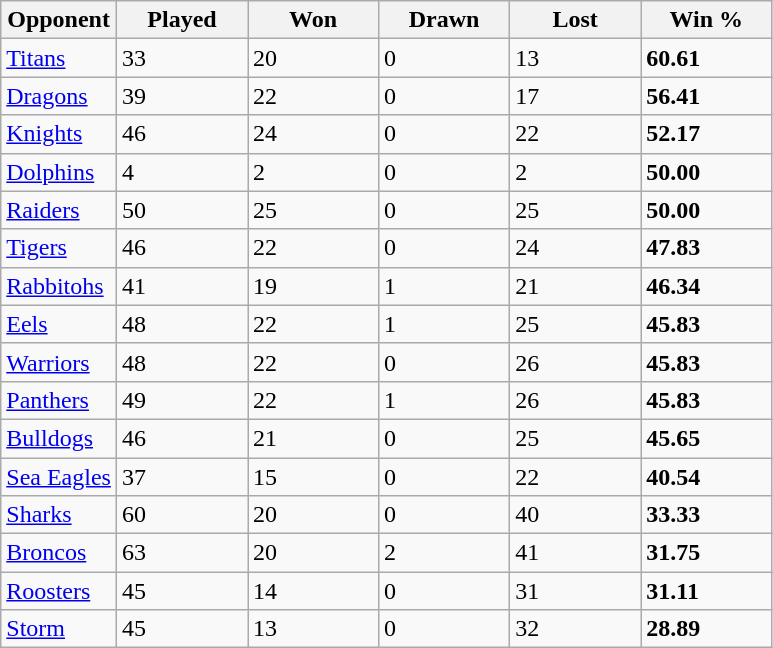<table class="wikitable sortable defaultcenter col1left">
<tr>
<th>Opponent</th>
<th style="width:5em">Played</th>
<th style="width:5em">Won</th>
<th style="width:5em">Drawn</th>
<th style="width:5em">Lost</th>
<th style="width:5em">Win %</th>
</tr>
<tr>
<td> <a href='#'>Titans</a></td>
<td>33</td>
<td>20</td>
<td>0</td>
<td>13</td>
<td><strong>60.61</strong></td>
</tr>
<tr>
<td> <a href='#'>Dragons</a></td>
<td>39</td>
<td>22</td>
<td>0</td>
<td>17</td>
<td><strong>56.41</strong></td>
</tr>
<tr>
<td> <a href='#'>Knights</a></td>
<td>46</td>
<td>24</td>
<td>0</td>
<td>22</td>
<td><strong>52.17</strong></td>
</tr>
<tr>
<td> <a href='#'>Dolphins</a></td>
<td>4</td>
<td>2</td>
<td>0</td>
<td>2</td>
<td><strong>50.00</strong></td>
</tr>
<tr>
<td> <a href='#'>Raiders</a></td>
<td>50</td>
<td>25</td>
<td>0</td>
<td>25</td>
<td><strong>50.00</strong></td>
</tr>
<tr>
<td> <a href='#'>Tigers</a></td>
<td>46</td>
<td>22</td>
<td>0</td>
<td>24</td>
<td><strong>47.83</strong></td>
</tr>
<tr>
<td> <a href='#'>Rabbitohs</a></td>
<td>41</td>
<td>19</td>
<td>1</td>
<td>21</td>
<td><strong>46.34</strong></td>
</tr>
<tr>
<td> <a href='#'>Eels</a></td>
<td>48</td>
<td>22</td>
<td>1</td>
<td>25</td>
<td><strong>45.83</strong></td>
</tr>
<tr>
<td> <a href='#'>Warriors</a></td>
<td>48</td>
<td>22</td>
<td>0</td>
<td>26</td>
<td><strong>45.83</strong></td>
</tr>
<tr>
<td> <a href='#'>Panthers</a></td>
<td>49</td>
<td>22</td>
<td>1</td>
<td>26</td>
<td><strong>45.83</strong></td>
</tr>
<tr>
<td> <a href='#'>Bulldogs</a></td>
<td>46</td>
<td>21</td>
<td>0</td>
<td>25</td>
<td><strong>45.65</strong></td>
</tr>
<tr>
<td> <a href='#'>Sea Eagles</a></td>
<td>37</td>
<td>15</td>
<td>0</td>
<td>22</td>
<td><strong>40.54</strong></td>
</tr>
<tr>
<td> <a href='#'>Sharks</a></td>
<td>60</td>
<td>20</td>
<td>0</td>
<td>40</td>
<td><strong>33.33</strong></td>
</tr>
<tr>
<td> <a href='#'>Broncos</a></td>
<td>63</td>
<td>20</td>
<td>2</td>
<td>41</td>
<td><strong>31.75</strong></td>
</tr>
<tr>
<td> <a href='#'>Roosters</a></td>
<td>45</td>
<td>14</td>
<td>0</td>
<td>31</td>
<td><strong>31.11</strong></td>
</tr>
<tr>
<td> <a href='#'>Storm</a></td>
<td>45</td>
<td>13</td>
<td>0</td>
<td>32</td>
<td><strong>28.89</strong></td>
</tr>
</table>
